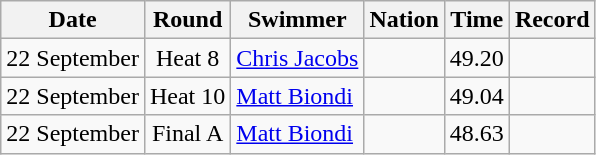<table class="wikitable" style="text-align:center">
<tr>
<th>Date</th>
<th>Round</th>
<th>Swimmer</th>
<th>Nation</th>
<th>Time</th>
<th>Record</th>
</tr>
<tr>
<td>22 September</td>
<td>Heat 8</td>
<td align=left><a href='#'>Chris Jacobs</a></td>
<td align="left"></td>
<td>49.20</td>
<td></td>
</tr>
<tr>
<td>22 September</td>
<td>Heat 10</td>
<td align=left><a href='#'>Matt Biondi</a></td>
<td align="left"></td>
<td>49.04</td>
<td></td>
</tr>
<tr>
<td>22 September</td>
<td>Final A</td>
<td align=left><a href='#'>Matt Biondi</a></td>
<td align="left"></td>
<td>48.63</td>
<td></td>
</tr>
</table>
